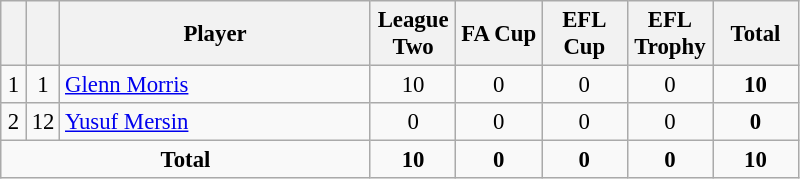<table class="wikitable sortable" style="font-size: 95%; text-align: center;">
<tr>
<th width=10></th>
<th width=10></th>
<th width=200>Player</th>
<th width=50>League Two</th>
<th width=50>FA Cup</th>
<th width=50>EFL Cup</th>
<th width=50>EFL Trophy</th>
<th width=50>Total</th>
</tr>
<tr>
<td>1</td>
<td>1</td>
<td align="left"> <a href='#'>Glenn Morris</a></td>
<td>10</td>
<td>0</td>
<td>0</td>
<td>0</td>
<td><strong>10</strong></td>
</tr>
<tr>
<td>2</td>
<td>12</td>
<td align="left"> <a href='#'>Yusuf Mersin</a></td>
<td>0</td>
<td>0</td>
<td>0</td>
<td>0</td>
<td><strong>0</strong></td>
</tr>
<tr>
<td colspan="3"><strong>Total</strong></td>
<td><strong>10</strong></td>
<td><strong>0</strong></td>
<td><strong>0</strong></td>
<td><strong>0</strong></td>
<td><strong>10</strong></td>
</tr>
</table>
